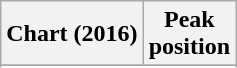<table class="wikitable plainrowheaders sortable">
<tr>
<th scope="col">Chart (2016)</th>
<th scope="col">Peak<br>position</th>
</tr>
<tr>
</tr>
<tr>
</tr>
</table>
